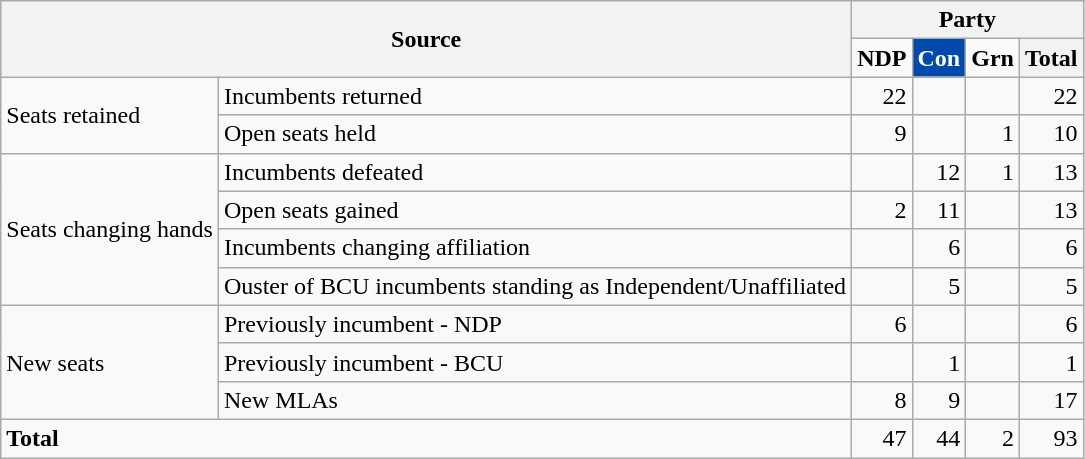<table class="wikitable" style="text-align:right;">
<tr>
<th colspan="2" rowspan="2">Source</th>
<th colspan="4">Party</th>
</tr>
<tr>
<td><strong>NDP</strong></td>
<td style="background: #004AAD; color: white" align="center"><strong>Con</strong></td>
<td><strong>Grn</strong></td>
<th>Total</th>
</tr>
<tr>
<td rowspan="2" style="text-align:left;">Seats retained</td>
<td style="text-align:left;">Incumbents returned</td>
<td>22</td>
<td></td>
<td></td>
<td>22</td>
</tr>
<tr>
<td style="text-align:left;">Open seats held</td>
<td>9</td>
<td></td>
<td>1</td>
<td>10</td>
</tr>
<tr>
<td rowspan="4" style="text-align:left;">Seats changing hands</td>
<td style="text-align:left;">Incumbents defeated</td>
<td></td>
<td>12</td>
<td>1</td>
<td>13</td>
</tr>
<tr>
<td style="text-align:left;">Open seats gained</td>
<td>2</td>
<td>11</td>
<td></td>
<td>13</td>
</tr>
<tr>
<td style="text-align:left;">Incumbents changing affiliation</td>
<td></td>
<td>6</td>
<td></td>
<td>6</td>
</tr>
<tr>
<td style="text-align:left;">Ouster of BCU incumbents standing as Independent/Unaffiliated</td>
<td></td>
<td>5</td>
<td></td>
<td>5</td>
</tr>
<tr>
<td rowspan="3" style="text-align:left;">New seats</td>
<td style="text-align:left;">Previously incumbent - NDP</td>
<td>6</td>
<td></td>
<td></td>
<td>6</td>
</tr>
<tr>
<td style="text-align:left;">Previously incumbent - BCU</td>
<td></td>
<td>1</td>
<td></td>
<td>1</td>
</tr>
<tr>
<td style="text-align:left;">New MLAs</td>
<td>8</td>
<td>9</td>
<td></td>
<td>17</td>
</tr>
<tr>
<td colspan="2" style="text-align:left;"><strong>Total</strong></td>
<td>47</td>
<td>44</td>
<td>2</td>
<td>93</td>
</tr>
</table>
